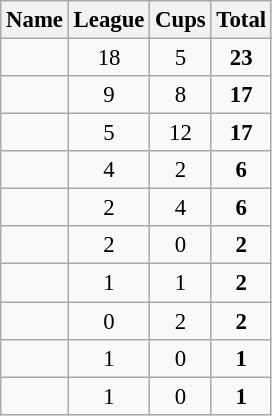<table class="wikitable sortable" style="text-align:center; font-size:95%">
<tr>
<th>Name</th>
<th>League</th>
<th>Cups</th>
<th>Total</th>
</tr>
<tr>
<td></td>
<td>18</td>
<td>5</td>
<td> <strong>23</strong></td>
</tr>
<tr>
<td></td>
<td>9</td>
<td>8</td>
<td> <strong>17</strong></td>
</tr>
<tr>
<td></td>
<td>5</td>
<td>12</td>
<td> <strong>17</strong></td>
</tr>
<tr>
<td></td>
<td>4</td>
<td>2</td>
<td> <strong>6</strong></td>
</tr>
<tr>
<td></td>
<td>2</td>
<td>4</td>
<td> <strong>6</strong></td>
</tr>
<tr>
<td></td>
<td>2</td>
<td>0</td>
<td> <strong>2</strong></td>
</tr>
<tr>
<td></td>
<td>1</td>
<td>1</td>
<td> <strong>2</strong></td>
</tr>
<tr>
<td></td>
<td>0</td>
<td>2</td>
<td> <strong>2</strong></td>
</tr>
<tr>
<td></td>
<td>1</td>
<td>0</td>
<td> <strong>1</strong></td>
</tr>
<tr>
<td></td>
<td>1</td>
<td>0</td>
<td> <strong>1</strong></td>
</tr>
</table>
